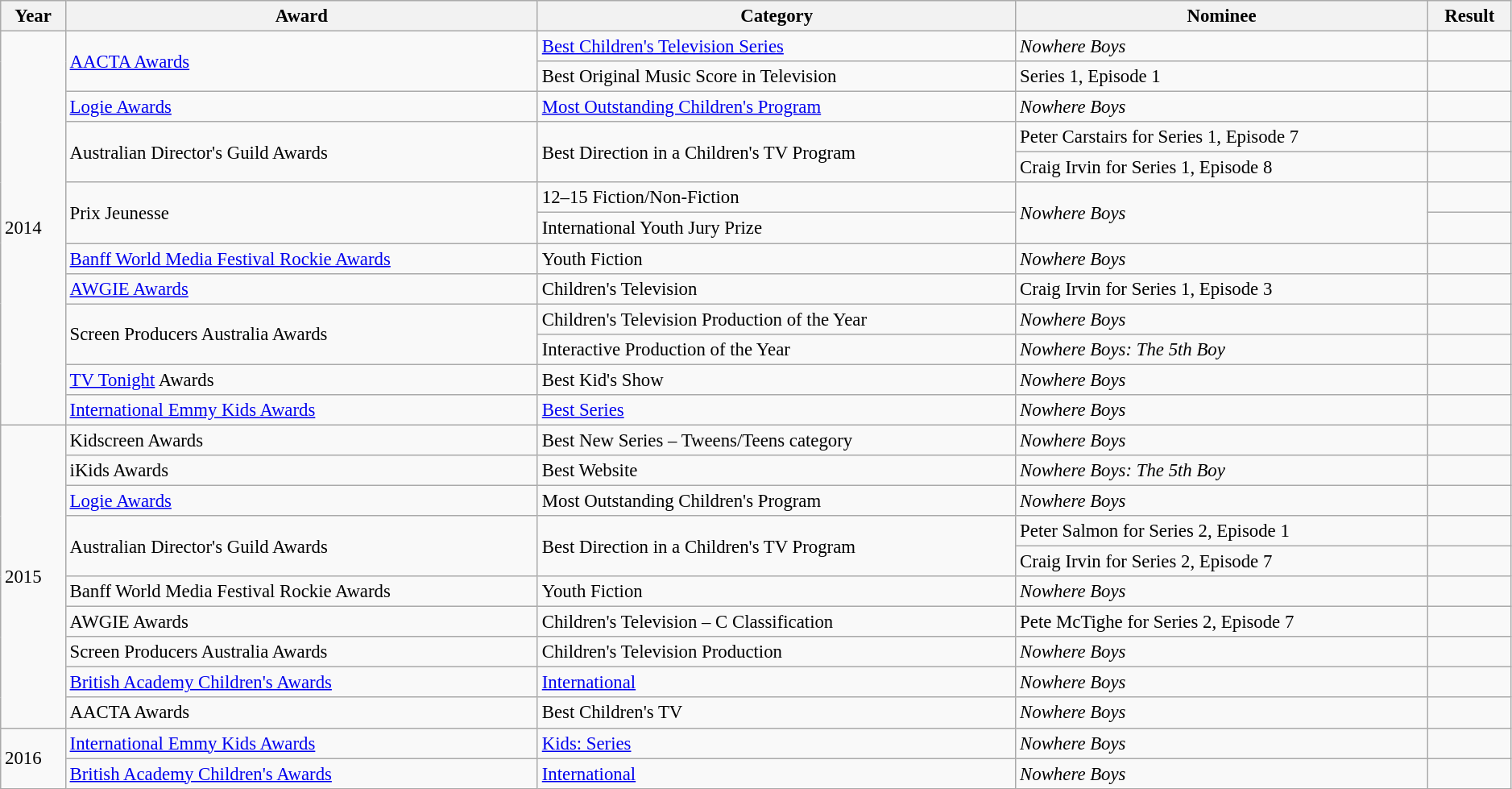<table class="wikitable" style="font-size:95%; width:99%;">
<tr style="text-align:center;">
<th>Year</th>
<th>Award</th>
<th>Category</th>
<th>Nominee</th>
<th>Result</th>
</tr>
<tr>
<td rowspan="13">2014</td>
<td rowspan="2"><a href='#'>AACTA Awards</a></td>
<td><a href='#'>Best Children's Television Series</a></td>
<td><em>Nowhere Boys</em></td>
<td></td>
</tr>
<tr>
<td>Best Original Music Score in Television</td>
<td>Series 1, Episode 1</td>
<td></td>
</tr>
<tr>
<td><a href='#'>Logie Awards</a></td>
<td><a href='#'>Most Outstanding Children's Program</a></td>
<td><em>Nowhere Boys</em></td>
<td></td>
</tr>
<tr>
<td rowspan="2">Australian Director's Guild Awards</td>
<td rowspan="2">Best Direction in a Children's TV Program</td>
<td>Peter Carstairs for Series 1, Episode 7</td>
<td></td>
</tr>
<tr>
<td>Craig Irvin for Series 1, Episode 8</td>
<td></td>
</tr>
<tr>
<td rowspan="2">Prix Jeunesse</td>
<td>12–15 Fiction/Non-Fiction</td>
<td rowspan="2"><em>Nowhere Boys</em></td>
<td></td>
</tr>
<tr>
<td>International Youth Jury Prize</td>
<td></td>
</tr>
<tr>
<td><a href='#'>Banff World Media Festival Rockie Awards</a></td>
<td>Youth Fiction</td>
<td><em>Nowhere Boys</em></td>
<td></td>
</tr>
<tr>
<td><a href='#'>AWGIE Awards</a></td>
<td>Children's Television</td>
<td>Craig Irvin for Series 1, Episode 3</td>
<td></td>
</tr>
<tr>
<td rowspan="2">Screen Producers Australia Awards</td>
<td>Children's Television Production of the Year</td>
<td><em>Nowhere Boys</em></td>
<td></td>
</tr>
<tr>
<td>Interactive Production of the Year</td>
<td><em>Nowhere Boys: The 5th Boy</em></td>
<td></td>
</tr>
<tr>
<td><a href='#'>TV Tonight</a> Awards</td>
<td>Best Kid's Show</td>
<td><em>Nowhere Boys</em></td>
<td></td>
</tr>
<tr>
<td><a href='#'>International Emmy Kids Awards</a></td>
<td><a href='#'>Best Series</a></td>
<td><em>Nowhere Boys</em></td>
<td></td>
</tr>
<tr>
<td rowspan="10">2015</td>
<td>Kidscreen Awards</td>
<td>Best New Series – Tweens/Teens category</td>
<td><em>Nowhere Boys</em></td>
<td></td>
</tr>
<tr>
<td>iKids Awards</td>
<td>Best Website</td>
<td><em>Nowhere Boys: The 5th Boy</em></td>
<td></td>
</tr>
<tr>
<td><a href='#'>Logie Awards</a></td>
<td>Most Outstanding Children's Program</td>
<td><em>Nowhere Boys</em></td>
<td></td>
</tr>
<tr>
<td rowspan="2">Australian Director's Guild Awards</td>
<td rowspan="2">Best Direction in a Children's TV Program</td>
<td>Peter Salmon for Series 2, Episode 1</td>
<td></td>
</tr>
<tr>
<td>Craig Irvin for Series 2, Episode 7</td>
<td></td>
</tr>
<tr>
<td>Banff World Media Festival Rockie Awards</td>
<td>Youth Fiction</td>
<td><em>Nowhere Boys</em></td>
<td></td>
</tr>
<tr>
<td>AWGIE Awards</td>
<td>Children's Television – C Classification</td>
<td>Pete McTighe for Series 2, Episode 7</td>
<td></td>
</tr>
<tr>
<td>Screen Producers Australia Awards</td>
<td>Children's Television Production</td>
<td><em>Nowhere Boys</em></td>
<td></td>
</tr>
<tr>
<td><a href='#'>British Academy Children's Awards</a></td>
<td><a href='#'>International</a></td>
<td><em>Nowhere Boys</em></td>
<td></td>
</tr>
<tr>
<td>AACTA Awards</td>
<td>Best Children's TV</td>
<td><em>Nowhere Boys</em></td>
<td></td>
</tr>
<tr>
<td rowspan="2">2016</td>
<td><a href='#'>International Emmy Kids Awards</a></td>
<td><a href='#'>Kids: Series</a></td>
<td><em>Nowhere Boys</em></td>
<td></td>
</tr>
<tr>
<td><a href='#'>British Academy Children's Awards</a></td>
<td><a href='#'>International</a></td>
<td><em>Nowhere Boys</em></td>
<td></td>
</tr>
</table>
